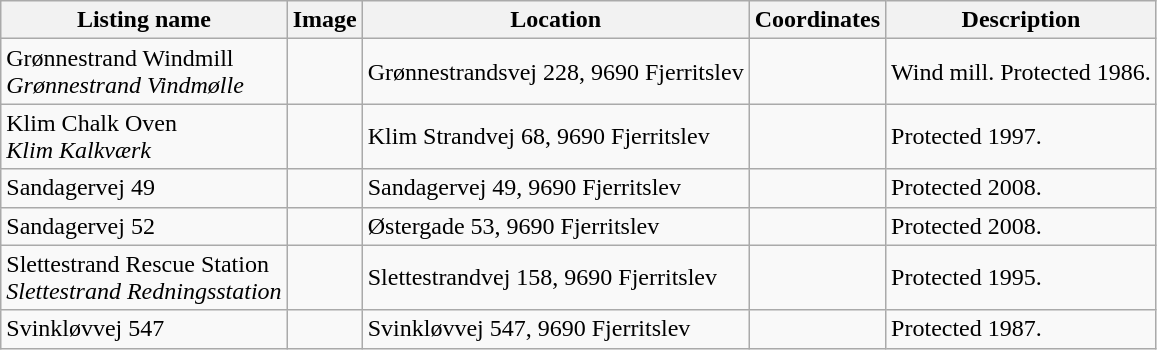<table class="wikitable sortable">
<tr>
<th>Listing name</th>
<th>Image</th>
<th>Location</th>
<th>Coordinates</th>
<th>Description</th>
</tr>
<tr>
<td>Grønnestrand Windmill<br><em>Grønnestrand Vindmølle</em></td>
<td></td>
<td>Grønnestrandsvej 228, 9690 Fjerritslev</td>
<td></td>
<td>Wind mill. Protected 1986.</td>
</tr>
<tr>
<td>Klim Chalk Oven<br><em>Klim Kalkværk</em></td>
<td></td>
<td>Klim Strandvej 68, 9690 Fjerritslev</td>
<td></td>
<td>Protected 1997.</td>
</tr>
<tr>
<td>Sandagervej 49</td>
<td></td>
<td>Sandagervej 49, 9690 Fjerritslev</td>
<td></td>
<td>Protected 2008.</td>
</tr>
<tr>
<td>Sandagervej 52</td>
<td></td>
<td>Østergade 53, 9690 Fjerritslev</td>
<td></td>
<td>Protected 2008.</td>
</tr>
<tr>
<td>Slettestrand Rescue Station<br><em>Slettestrand Redningsstation</em></td>
<td></td>
<td>Slettestrandvej 158, 9690 Fjerritslev</td>
<td></td>
<td>Protected 1995.</td>
</tr>
<tr>
<td>Svinkløvvej 547</td>
<td></td>
<td>Svinkløvvej 547, 9690 Fjerritslev</td>
<td></td>
<td>Protected 1987.</td>
</tr>
</table>
